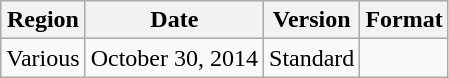<table class="wikitable">
<tr>
<th>Region</th>
<th>Date</th>
<th>Version</th>
<th>Format</th>
</tr>
<tr>
<td>Various</td>
<td>October 30, 2014</td>
<td rowspan="2">Standard</td>
<td></td>
</tr>
</table>
